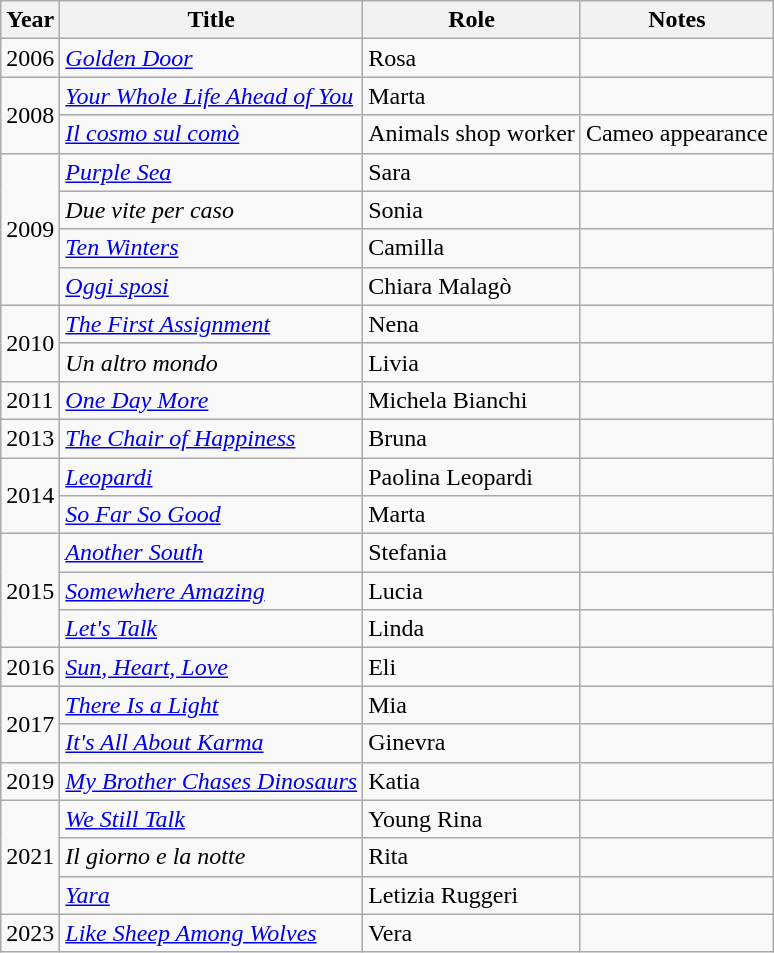<table class="wikitable">
<tr>
<th>Year</th>
<th>Title</th>
<th>Role</th>
<th>Notes</th>
</tr>
<tr>
<td>2006</td>
<td><em><a href='#'>Golden Door</a></em></td>
<td>Rosa</td>
<td></td>
</tr>
<tr>
<td rowspan="2">2008</td>
<td><em><a href='#'>Your Whole Life Ahead of You</a></em></td>
<td>Marta</td>
<td></td>
</tr>
<tr>
<td><em><a href='#'>Il cosmo sul comò</a></em></td>
<td>Animals shop worker</td>
<td>Cameo appearance</td>
</tr>
<tr>
<td rowspan="4">2009</td>
<td><em><a href='#'>Purple Sea</a></em></td>
<td>Sara</td>
<td></td>
</tr>
<tr>
<td><em>Due vite per caso</em></td>
<td>Sonia</td>
<td></td>
</tr>
<tr>
<td><em><a href='#'>Ten Winters</a></em></td>
<td>Camilla</td>
<td></td>
</tr>
<tr>
<td><em><a href='#'>Oggi sposi</a></em></td>
<td>Chiara Malagò</td>
<td></td>
</tr>
<tr>
<td rowspan="2">2010</td>
<td><em><a href='#'>The First Assignment</a></em></td>
<td>Nena</td>
<td></td>
</tr>
<tr>
<td><em>Un altro mondo</em></td>
<td>Livia</td>
<td></td>
</tr>
<tr>
<td>2011</td>
<td><em><a href='#'>One Day More</a></em></td>
<td>Michela Bianchi</td>
<td></td>
</tr>
<tr>
<td>2013</td>
<td><em><a href='#'>The Chair of Happiness</a></em></td>
<td>Bruna</td>
<td></td>
</tr>
<tr>
<td rowspan="2">2014</td>
<td><em><a href='#'>Leopardi</a></em></td>
<td>Paolina Leopardi</td>
<td></td>
</tr>
<tr>
<td><em><a href='#'>So Far So Good</a></em></td>
<td>Marta</td>
<td></td>
</tr>
<tr>
<td rowspan="3">2015</td>
<td><em><a href='#'>Another South</a></em></td>
<td>Stefania</td>
<td></td>
</tr>
<tr>
<td><em><a href='#'>Somewhere Amazing</a></em></td>
<td>Lucia</td>
<td></td>
</tr>
<tr>
<td><em><a href='#'>Let's Talk</a></em></td>
<td>Linda</td>
<td></td>
</tr>
<tr>
<td>2016</td>
<td><em><a href='#'>Sun, Heart, Love</a></em></td>
<td>Eli</td>
<td></td>
</tr>
<tr>
<td rowspan="2">2017</td>
<td><em><a href='#'>There Is a Light</a></em></td>
<td>Mia</td>
<td></td>
</tr>
<tr>
<td><em><a href='#'>It's All About Karma</a></em></td>
<td>Ginevra</td>
<td></td>
</tr>
<tr>
<td>2019</td>
<td><em><a href='#'>My Brother Chases Dinosaurs</a></em></td>
<td>Katia</td>
<td></td>
</tr>
<tr>
<td rowspan="3">2021</td>
<td><em><a href='#'>We Still Talk</a></em></td>
<td>Young Rina</td>
<td></td>
</tr>
<tr>
<td><em>Il giorno e la notte</em></td>
<td>Rita</td>
<td></td>
</tr>
<tr>
<td><em><a href='#'>Yara</a></em></td>
<td>Letizia Ruggeri</td>
<td></td>
</tr>
<tr>
<td>2023</td>
<td><em><a href='#'>Like Sheep Among Wolves</a></em></td>
<td>Vera</td>
<td></td>
</tr>
</table>
